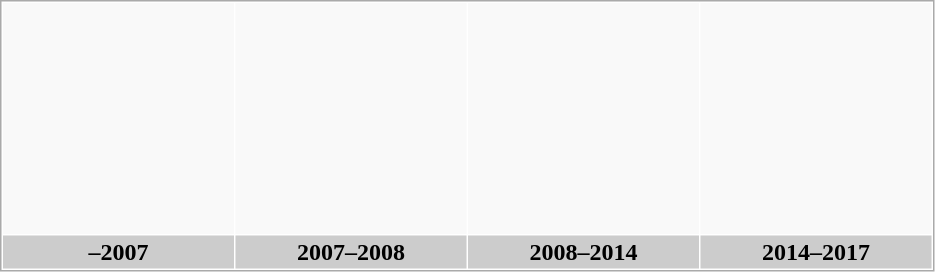<table border="0" cellpadding="2" cellspacing="1" style="border:1px solid #aaa">
<tr align=center>
<th height="150px" bgcolor="#F9F9F9"></th>
<th height="150px" bgcolor="#F9F9F9"></th>
<th height="150px" bgcolor="#F9F9F9"></th>
<th height="150px" bgcolor="#F9F9F9"></th>
</tr>
<tr>
<th width="150px" colspan="1" bgcolor="#CCCCCC">–2007</th>
<th width="150px" colspan="1" bgcolor="#CCCCCC">2007–2008</th>
<th width="150px" colspan="1" bgcolor="#CCCCCC">2008–2014</th>
<th width="150px" colspan="1" bgcolor="#CCCCCC">2014–2017</th>
</tr>
</table>
